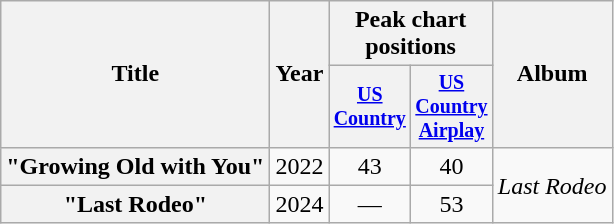<table class="wikitable plainrowheaders" style="text-align:center;">
<tr>
<th scope="col" rowspan="2">Title</th>
<th scope="col" rowspan="2">Year</th>
<th scope="col" colspan="2">Peak chart positions</th>
<th scope="col" rowspan="2">Album</th>
</tr>
<tr style="font-size:smaller;">
<th width="45"><a href='#'>US Country</a><br></th>
<th width="45"><a href='#'>US Country Airplay</a><br></th>
</tr>
<tr>
<th scope="row">"Growing Old with You"</th>
<td>2022</td>
<td>43</td>
<td>40</td>
<td rowspan="2"><em>Last Rodeo</em></td>
</tr>
<tr>
<th scope="row">"Last Rodeo"</th>
<td>2024</td>
<td>—</td>
<td>53</td>
</tr>
</table>
